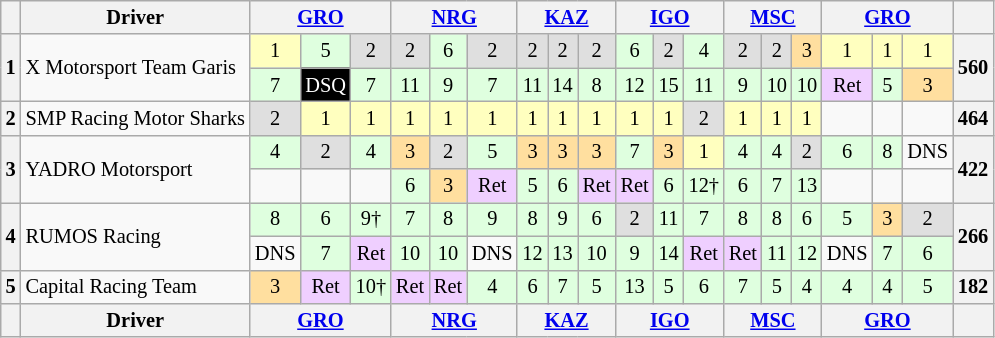<table align=left| class="wikitable" style="font-size: 85%; text-align: center">
<tr valign="top">
<th valign="middle"></th>
<th valign="middle">Driver</th>
<th colspan=3><a href='#'>GRO</a></th>
<th colspan=3><a href='#'>NRG</a></th>
<th colspan=3><a href='#'>KAZ</a></th>
<th colspan=3><a href='#'>IGO</a></th>
<th colspan=3><a href='#'>MSC</a></th>
<th colspan=3><a href='#'>GRO</a></th>
<th valign="middle"></th>
</tr>
<tr>
<th rowspan="2">1</th>
<td rowspan="2" align=left>X Motorsport Team Garis</td>
<td style="background:#ffffbf;">1</td>
<td style="background:#dfffdf;">5</td>
<td style="background:#dfdfdf;">2</td>
<td style="background:#dfdfdf;">2</td>
<td style="background:#dfffdf;">6</td>
<td style="background:#dfdfdf;">2</td>
<td style="background:#dfdfdf;">2</td>
<td style="background:#dfdfdf;">2</td>
<td style="background:#dfdfdf;">2</td>
<td style="background:#dfffdf;">6</td>
<td style="background:#dfdfdf;">2</td>
<td style="background:#dfffdf;">4</td>
<td style="background:#dfdfdf;">2</td>
<td style="background:#dfdfdf;">2</td>
<td style="background:#ffdf9f;">3</td>
<td style="background:#ffffbf;">1</td>
<td style="background:#ffffbf;">1</td>
<td style="background:#ffffbf;">1</td>
<th rowspan="2">560</th>
</tr>
<tr>
<td style="background:#dfffdf;">7</td>
<td style="background-color:#000000;color:white">DSQ</td>
<td style="background:#dfffdf;">7</td>
<td style="background:#dfffdf;">11</td>
<td style="background:#dfffdf;">9</td>
<td style="background:#dfffdf;">7</td>
<td style="background:#dfffdf;">11</td>
<td style="background:#dfffdf;">14</td>
<td style="background:#dfffdf;">8</td>
<td style="background:#dfffdf;">12</td>
<td style="background:#dfffdf;">15</td>
<td style="background:#dfffdf;">11</td>
<td style="background:#dfffdf;">9</td>
<td style="background:#dfffdf;">10</td>
<td style="background:#dfffdf;">10</td>
<td style="background:#efcfff;">Ret</td>
<td style="background:#dfffdf;">5</td>
<td style="background:#ffdf9f;">3</td>
</tr>
<tr>
<th>2</th>
<td align=left>SMP Racing Motor Sharks</td>
<td style="background:#dfdfdf;">2</td>
<td style="background:#ffffbf;">1</td>
<td style="background:#ffffbf;">1</td>
<td style="background:#ffffbf;">1</td>
<td style="background:#ffffbf;">1</td>
<td style="background:#ffffbf;">1</td>
<td style="background:#ffffbf;">1</td>
<td style="background:#ffffbf;">1</td>
<td style="background:#ffffbf;">1</td>
<td style="background:#ffffbf;">1</td>
<td style="background:#ffffbf;">1</td>
<td style="background:#dfdfdf;">2</td>
<td style="background:#ffffbf;">1</td>
<td style="background:#ffffbf;">1</td>
<td style="background:#ffffbf;">1</td>
<td></td>
<td></td>
<td></td>
<th>464</th>
</tr>
<tr>
<th rowspan="2">3</th>
<td rowspan="2" align=left>YADRO Motorsport</td>
<td style="background:#dfffdf;">4</td>
<td style="background:#dfdfdf;">2</td>
<td style="background:#dfffdf;">4</td>
<td style="background:#ffdf9f;">3</td>
<td style="background:#dfdfdf;">2</td>
<td style="background:#dfffdf;">5</td>
<td style="background:#ffdf9f;">3</td>
<td style="background:#ffdf9f;">3</td>
<td style="background:#ffdf9f;">3</td>
<td style="background:#dfffdf;">7</td>
<td style="background:#ffdf9f;">3</td>
<td style="background:#ffffbf;">1</td>
<td style="background:#dfffdf;">4</td>
<td style="background:#dfffdf;">4</td>
<td style="background:#dfdfdf;">2</td>
<td style="background:#dfffdf;">6</td>
<td style="background:#dfffdf;">8</td>
<td>DNS</td>
<th rowspan="2">422</th>
</tr>
<tr>
<td></td>
<td></td>
<td></td>
<td style="background:#dfffdf;">6</td>
<td style="background:#ffdf9f;">3</td>
<td style="background:#efcfff;">Ret</td>
<td style="background:#dfffdf;">5</td>
<td style="background:#dfffdf;">6</td>
<td style="background:#efcfff;">Ret</td>
<td style="background:#efcfff;">Ret</td>
<td style="background:#dfffdf;">6</td>
<td style="background:#dfffdf;">12†</td>
<td style="background:#dfffdf;">6</td>
<td style="background:#dfffdf;">7</td>
<td style="background:#dfffdf;">13</td>
<td></td>
<td></td>
<td></td>
</tr>
<tr>
<th rowspan="2">4</th>
<td rowspan="2" align=left>RUMOS Racing</td>
<td style="background:#dfffdf;">8</td>
<td style="background:#dfffdf;">6</td>
<td style="background:#dfffdf;">9†</td>
<td style="background:#dfffdf;">7</td>
<td style="background:#dfffdf;">8</td>
<td style="background:#dfffdf;">9</td>
<td style="background:#dfffdf;">8</td>
<td style="background:#dfffdf;">9</td>
<td style="background:#dfffdf;">6</td>
<td style="background:#dfdfdf;">2</td>
<td style="background:#dfffdf;">11</td>
<td style="background:#dfffdf;">7</td>
<td style="background:#dfffdf;">8</td>
<td style="background:#dfffdf;">8</td>
<td style="background:#dfffdf;">6</td>
<td style="background:#dfffdf;">5</td>
<td style="background:#ffdf9f;">3</td>
<td style="background:#dfdfdf;">2</td>
<th rowspan="2">266</th>
</tr>
<tr>
<td>DNS</td>
<td style="background:#dfffdf;">7</td>
<td style="background:#efcfff;">Ret</td>
<td style="background:#dfffdf;">10</td>
<td style="background:#dfffdf;">10</td>
<td>DNS</td>
<td style="background:#dfffdf;">12</td>
<td style="background:#dfffdf;">13</td>
<td style="background:#dfffdf;">10</td>
<td style="background:#dfffdf;">9</td>
<td style="background:#dfffdf;">14</td>
<td style="background:#efcfff;">Ret</td>
<td style="background:#efcfff;">Ret</td>
<td style="background:#dfffdf;">11</td>
<td style="background:#dfffdf;">12</td>
<td>DNS</td>
<td style="background:#dfffdf;">7</td>
<td style="background:#dfffdf;">6</td>
</tr>
<tr>
<th>5</th>
<td align=left>Capital Racing Team</td>
<td style="background:#ffdf9f;">3</td>
<td style="background:#efcfff;">Ret</td>
<td style="background:#dfffdf;">10†</td>
<td style="background:#efcfff;">Ret</td>
<td style="background:#efcfff;">Ret</td>
<td style="background:#dfffdf;">4</td>
<td style="background:#dfffdf;">6</td>
<td style="background:#dfffdf;">7</td>
<td style="background:#dfffdf;">5</td>
<td style="background:#dfffdf;">13</td>
<td style="background:#dfffdf;">5</td>
<td style="background:#dfffdf;">6</td>
<td style="background:#dfffdf;">7</td>
<td style="background:#dfffdf;">5</td>
<td style="background:#dfffdf;">4</td>
<td style="background:#dfffdf;">4</td>
<td style="background:#dfffdf;"> 4 </td>
<td style="background:#dfffdf;">5</td>
<th>182</th>
</tr>
<tr>
<th valign="middle"></th>
<th valign="middle">Driver</th>
<th colspan=3><a href='#'>GRO</a></th>
<th colspan=3><a href='#'>NRG</a></th>
<th colspan=3><a href='#'>KAZ</a></th>
<th colspan=3><a href='#'>IGO</a></th>
<th colspan=3><a href='#'>MSC</a></th>
<th colspan=3><a href='#'>GRO</a></th>
<th valign="middle"></th>
</tr>
</table>
